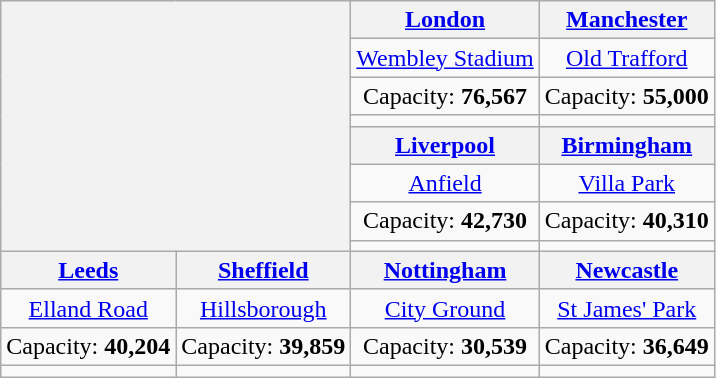<table class="wikitable" style="text-align:center">
<tr>
<th rowspan="8" colspan="2"></th>
<th><a href='#'>London</a></th>
<th><a href='#'>Manchester</a></th>
</tr>
<tr>
<td><a href='#'>Wembley Stadium</a></td>
<td><a href='#'>Old Trafford</a></td>
</tr>
<tr>
<td>Capacity: <strong>76,567</strong></td>
<td>Capacity: <strong>55,000</strong></td>
</tr>
<tr>
<td></td>
<td></td>
</tr>
<tr>
<th><a href='#'>Liverpool</a></th>
<th><a href='#'>Birmingham</a></th>
</tr>
<tr>
<td><a href='#'>Anfield</a></td>
<td><a href='#'>Villa Park</a></td>
</tr>
<tr>
<td>Capacity: <strong>42,730</strong></td>
<td>Capacity: <strong>40,310</strong></td>
</tr>
<tr>
<td></td>
<td></td>
</tr>
<tr>
<th><a href='#'>Leeds</a></th>
<th><a href='#'>Sheffield</a></th>
<th><a href='#'>Nottingham</a></th>
<th><a href='#'>Newcastle</a></th>
</tr>
<tr>
<td><a href='#'>Elland Road</a></td>
<td><a href='#'>Hillsborough</a></td>
<td><a href='#'>City Ground</a></td>
<td><a href='#'>St James' Park</a></td>
</tr>
<tr>
<td>Capacity: <strong>40,204</strong></td>
<td>Capacity: <strong>39,859</strong></td>
<td>Capacity: <strong>30,539</strong></td>
<td>Capacity: <strong>36,649</strong></td>
</tr>
<tr>
<td></td>
<td></td>
<td></td>
<td></td>
</tr>
</table>
